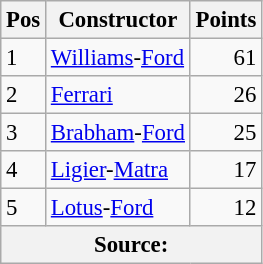<table class="wikitable" style="font-size: 95%;">
<tr>
<th>Pos</th>
<th>Constructor</th>
<th>Points</th>
</tr>
<tr>
<td>1</td>
<td> <a href='#'>Williams</a>-<a href='#'>Ford</a></td>
<td style="text-align:right;">61</td>
</tr>
<tr>
<td>2</td>
<td> <a href='#'>Ferrari</a></td>
<td style="text-align:right;">26</td>
</tr>
<tr>
<td>3</td>
<td> <a href='#'>Brabham</a>-<a href='#'>Ford</a></td>
<td style="text-align:right;">25</td>
</tr>
<tr>
<td>4</td>
<td> <a href='#'>Ligier</a>-<a href='#'>Matra</a></td>
<td style="text-align:right;">17</td>
</tr>
<tr>
<td>5</td>
<td> <a href='#'>Lotus</a>-<a href='#'>Ford</a></td>
<td style="text-align:right;">12</td>
</tr>
<tr>
<th colspan=4>Source: </th>
</tr>
</table>
